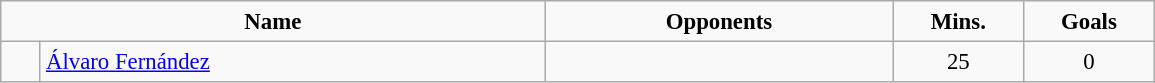<table class= width=90% border="2" cellpadding="4" cellspacing="0" style="text-align=center: 1em 1em 1em 0; background: #f9f9f9; border: 1px #aaa solid; border-collapse: collapse; font-size: 95%;">
<tr>
<th width=25% colspan=2>Name</th>
<th width=16%>Opponents</th>
<th width=6%>Mins.</th>
<th width=6%>Goals</th>
</tr>
<tr>
<td align=center></td>
<td><a href='#'>Álvaro Fernández</a></td>
<td></td>
<td align=center>25</td>
<td align=center>0</td>
</tr>
</table>
